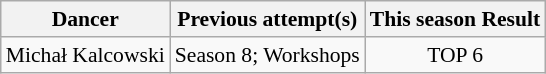<table class="wikitable" style="font-size:90%; text-align:center">
<tr>
<th>Dancer</th>
<th>Previous attempt(s)</th>
<th>This season Result</th>
</tr>
<tr>
<td>Michał Kalcowski</td>
<td>Season 8; Workshops</td>
<td>TOP 6</td>
</tr>
</table>
